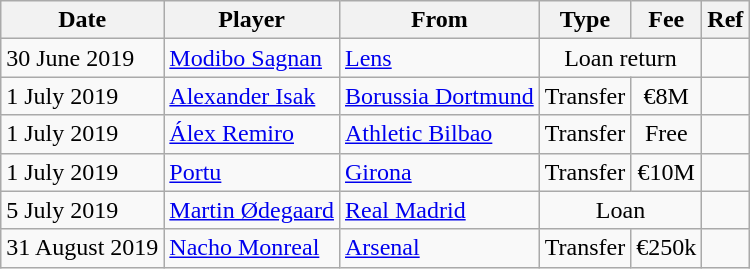<table class="wikitable">
<tr>
<th>Date</th>
<th>Player</th>
<th>From</th>
<th>Type</th>
<th>Fee</th>
<th>Ref</th>
</tr>
<tr>
<td>30 June 2019</td>
<td> <a href='#'>Modibo Sagnan</a></td>
<td> <a href='#'>Lens</a></td>
<td align=center colspan=2>Loan return</td>
<td align=center></td>
</tr>
<tr>
<td>1 July 2019</td>
<td> <a href='#'>Alexander Isak</a></td>
<td> <a href='#'>Borussia Dortmund</a></td>
<td align=center>Transfer</td>
<td align=center>€8M</td>
<td align=center></td>
</tr>
<tr>
<td>1 July 2019</td>
<td> <a href='#'>Álex Remiro</a></td>
<td><a href='#'>Athletic Bilbao</a></td>
<td align=center>Transfer</td>
<td align=center>Free</td>
<td align=center></td>
</tr>
<tr>
<td>1 July 2019</td>
<td> <a href='#'>Portu</a></td>
<td><a href='#'>Girona</a></td>
<td align=center>Transfer</td>
<td align=center>€10M</td>
<td align=center></td>
</tr>
<tr>
<td>5 July 2019</td>
<td> <a href='#'>Martin Ødegaard</a></td>
<td><a href='#'>Real Madrid</a></td>
<td align=center colspan=2>Loan</td>
<td align=center></td>
</tr>
<tr>
<td>31 August 2019</td>
<td> <a href='#'>Nacho Monreal</a></td>
<td> <a href='#'>Arsenal</a></td>
<td align=center>Transfer</td>
<td align=center>€250k</td>
<td align=center></td>
</tr>
</table>
